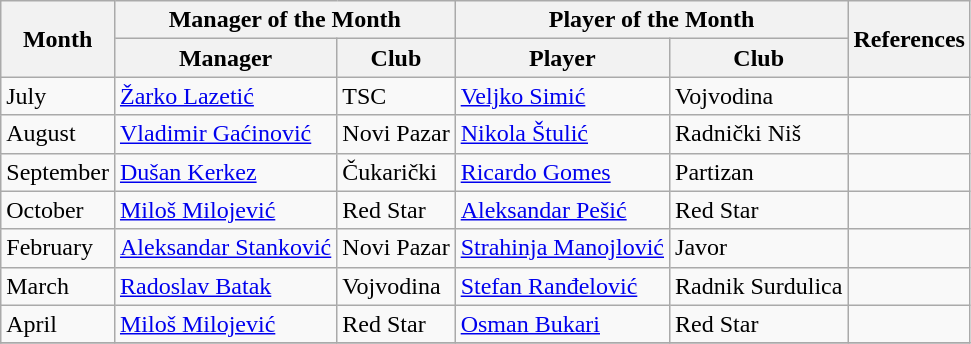<table class="wikitable">
<tr>
<th rowspan="2">Month</th>
<th colspan="2">Manager of the Month</th>
<th colspan="2">Player of the Month</th>
<th rowspan="2">References</th>
</tr>
<tr>
<th>Manager</th>
<th>Club</th>
<th>Player</th>
<th>Club</th>
</tr>
<tr>
<td>July</td>
<td> <a href='#'>Žarko Lazetić</a></td>
<td>TSC</td>
<td> <a href='#'>Veljko Simić</a></td>
<td>Vojvodina</td>
<td align=center></td>
</tr>
<tr>
<td>August</td>
<td> <a href='#'>Vladimir Gaćinović</a></td>
<td>Novi Pazar</td>
<td> <a href='#'>Nikola Štulić</a></td>
<td>Radnički Niš</td>
<td align=center></td>
</tr>
<tr>
<td>September</td>
<td> <a href='#'>Dušan Kerkez</a></td>
<td>Čukarički</td>
<td> <a href='#'>Ricardo Gomes</a></td>
<td>Partizan</td>
<td align=center></td>
</tr>
<tr>
<td>October</td>
<td> <a href='#'>Miloš Milojević</a></td>
<td>Red Star</td>
<td> <a href='#'>Aleksandar Pešić</a></td>
<td>Red Star</td>
<td align=center></td>
</tr>
<tr>
<td>February</td>
<td> <a href='#'>Aleksandar Stanković</a></td>
<td>Novi Pazar</td>
<td> <a href='#'>Strahinja Manojlović</a></td>
<td>Javor</td>
<td align=center></td>
</tr>
<tr>
<td>March</td>
<td> <a href='#'>Radoslav Batak</a></td>
<td>Vojvodina</td>
<td> <a href='#'>Stefan Ranđelović</a></td>
<td>Radnik Surdulica</td>
<td align=center></td>
</tr>
<tr>
<td>April</td>
<td> <a href='#'>Miloš Milojević</a></td>
<td>Red Star</td>
<td> <a href='#'>Osman Bukari</a></td>
<td>Red Star</td>
<td align=center></td>
</tr>
<tr>
</tr>
</table>
